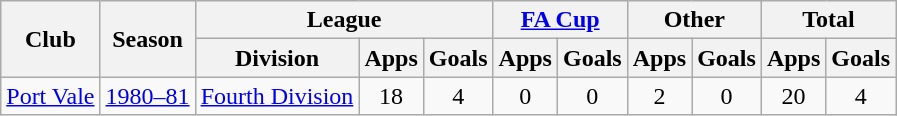<table class="wikitable" style="text-align:center">
<tr>
<th rowspan="2">Club</th>
<th rowspan="2">Season</th>
<th colspan="3">League</th>
<th colspan="2"><a href='#'>FA Cup</a></th>
<th colspan="2">Other</th>
<th colspan="2">Total</th>
</tr>
<tr>
<th>Division</th>
<th>Apps</th>
<th>Goals</th>
<th>Apps</th>
<th>Goals</th>
<th>Apps</th>
<th>Goals</th>
<th>Apps</th>
<th>Goals</th>
</tr>
<tr>
<td><a href='#'>Port Vale</a></td>
<td><a href='#'>1980–81</a></td>
<td><a href='#'>Fourth Division</a></td>
<td>18</td>
<td>4</td>
<td>0</td>
<td>0</td>
<td>2</td>
<td>0</td>
<td>20</td>
<td>4</td>
</tr>
</table>
